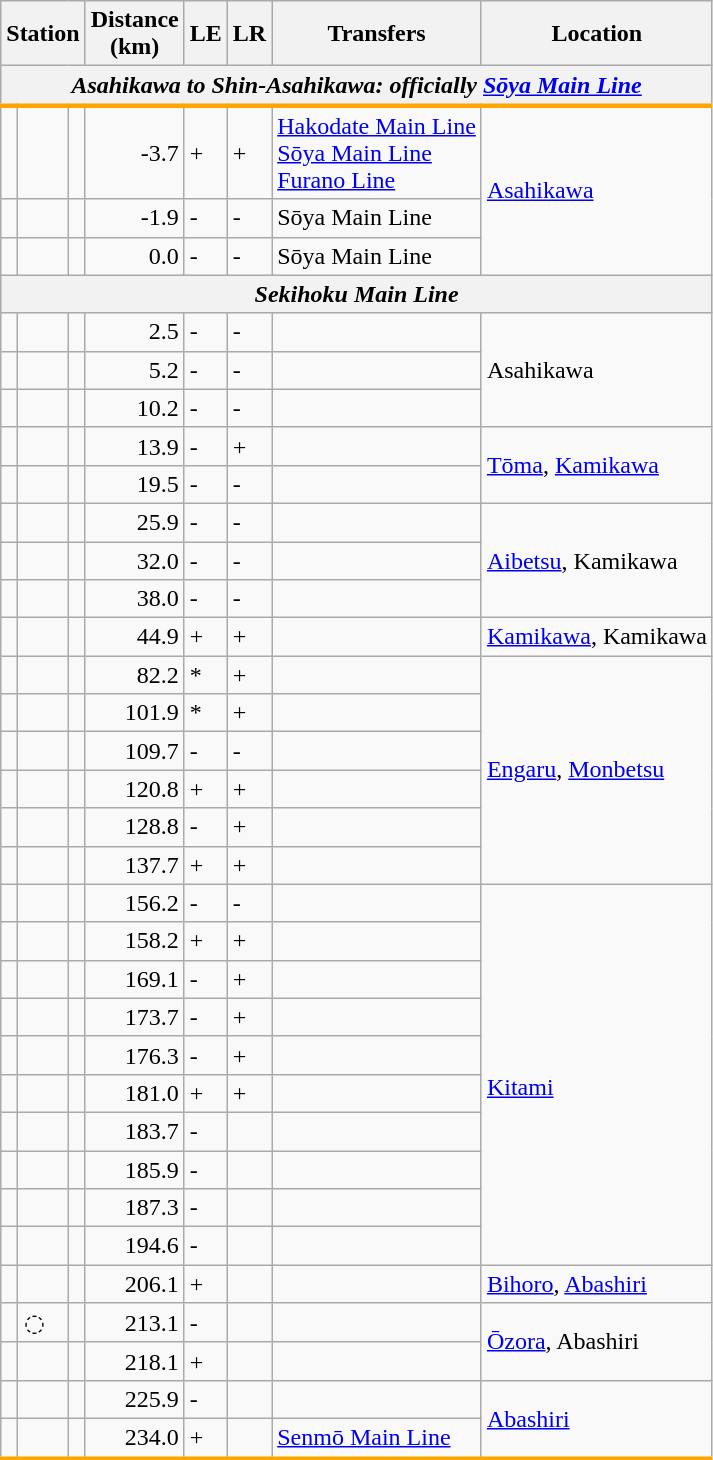<table class="wikitable">
<tr>
<th colspan="3">Station</th>
<th>Distance<br>(km)</th>
<th>LE</th>
<th>LR</th>
<th>Transfers</th>
<th>Location</th>
</tr>
<tr>
<th colspan=8><em>Asahikawa to Shin-Asahikawa: officially <a href='#'>Sōya Main Line</a></em></th>
</tr>
<tr style="border-top:orange solid 3px;">
<td></td>
<td></td>
<td></td>
<td style="text-align: right;">-3.7</td>
<td>+</td>
<td>+</td>
<td> <a href='#'>Hakodate Main Line</a><br> <a href='#'>Sōya Main Line</a><br> <a href='#'>Furano Line</a></td>
<td rowspan="3"><a href='#'>Asahikawa</a></td>
</tr>
<tr>
<td></td>
<td></td>
<td></td>
<td style="text-align: right; ">-1.9</td>
<td>-</td>
<td>-</td>
<td> Sōya Main Line</td>
</tr>
<tr>
<td></td>
<td></td>
<td></td>
<td style="text-align: right; ">0.0</td>
<td>-</td>
<td>-</td>
<td> Sōya Main Line</td>
</tr>
<tr>
<th colspan=8><em>Sekihoku Main Line</em></th>
</tr>
<tr>
<td></td>
<td></td>
<td></td>
<td style="text-align: right; ">2.5</td>
<td>-</td>
<td>-</td>
<td></td>
<td rowspan="3"><span>Asahikawa</span></td>
</tr>
<tr>
<td></td>
<td></td>
<td></td>
<td style="text-align: right; ">5.2</td>
<td>-</td>
<td>-</td>
<td></td>
</tr>
<tr>
<td></td>
<td></td>
<td></td>
<td style="text-align: right; ">10.2</td>
<td>-</td>
<td>-</td>
<td></td>
</tr>
<tr>
<td></td>
<td></td>
<td></td>
<td style="text-align: right; ">13.9</td>
<td>-</td>
<td>+</td>
<td> </td>
<td rowspan="2"><a href='#'>Tōma</a>, <a href='#'>Kamikawa</a></td>
</tr>
<tr>
<td></td>
<td></td>
<td></td>
<td style="text-align: right; ">19.5</td>
<td>-</td>
<td>-</td>
<td></td>
</tr>
<tr>
<td></td>
<td></td>
<td></td>
<td style="text-align: right; ">25.9</td>
<td>-</td>
<td>-</td>
<td> </td>
<td rowspan="3"><a href='#'>Aibetsu</a>, Kamikawa</td>
</tr>
<tr>
<td></td>
<td></td>
<td></td>
<td style="text-align: right; ">32.0</td>
<td>-</td>
<td>-</td>
<td></td>
</tr>
<tr>
<td></td>
<td></td>
<td></td>
<td style="text-align: right; ">38.0</td>
<td>-</td>
<td>-</td>
<td></td>
</tr>
<tr>
<td></td>
<td></td>
<td></td>
<td style="text-align: right; ">44.9</td>
<td>+</td>
<td>+</td>
<td> </td>
<td rowspan="1"><a href='#'>Kamikawa</a>, Kamikawa</td>
</tr>
<tr>
<td></td>
<td></td>
<td></td>
<td style="text-align: right; ">82.2</td>
<td>*</td>
<td>+</td>
<td></td>
<td rowspan=6><a href='#'>Engaru</a>, <a href='#'>Monbetsu</a></td>
</tr>
<tr>
<td></td>
<td></td>
<td></td>
<td style="text-align: right; ">101.9</td>
<td>*</td>
<td>+</td>
<td></td>
</tr>
<tr>
<td></td>
<td></td>
<td></td>
<td style="text-align: right; ">109.7</td>
<td>-</td>
<td>-</td>
<td></td>
</tr>
<tr>
<td></td>
<td></td>
<td></td>
<td style="text-align: right; ">120.8</td>
<td>+</td>
<td>+</td>
<td></td>
</tr>
<tr>
<td></td>
<td></td>
<td></td>
<td style="text-align: right; ">128.8</td>
<td>-</td>
<td>+</td>
<td></td>
</tr>
<tr>
<td></td>
<td></td>
<td></td>
<td style="text-align: right; ">137.7</td>
<td>+</td>
<td>+</td>
<td></td>
</tr>
<tr>
<td></td>
<td></td>
<td></td>
<td style="text-align: right; ">156.2</td>
<td>-</td>
<td>-</td>
<td></td>
<td rowspan=10><br><a href='#'>Kitami</a></td>
</tr>
<tr>
<td></td>
<td></td>
<td></td>
<td style="text-align: right; ">158.2</td>
<td>+</td>
<td>+</td>
<td></td>
</tr>
<tr>
<td></td>
<td></td>
<td></td>
<td style="text-align: right; ">169.1</td>
<td>-</td>
<td>+</td>
<td></td>
</tr>
<tr>
<td></td>
<td></td>
<td></td>
<td style="text-align: right; ">173.7</td>
<td>-</td>
<td>+</td>
<td></td>
</tr>
<tr>
<td></td>
<td></td>
<td></td>
<td style="text-align: right; ">176.3</td>
<td>-</td>
<td>+</td>
<td></td>
</tr>
<tr>
<td></td>
<td></td>
<td></td>
<td style="text-align: right; ">181.0</td>
<td>+</td>
<td>+</td>
<td></td>
</tr>
<tr>
<td></td>
<td></td>
<td></td>
<td style="text-align: right; ">183.7</td>
<td>-</td>
<td> </td>
<td></td>
</tr>
<tr>
<td></td>
<td></td>
<td></td>
<td style="text-align: right; ">185.9</td>
<td>-</td>
<td> </td>
<td></td>
</tr>
<tr>
<td></td>
<td></td>
<td></td>
<td style="text-align: right; ">187.3</td>
<td>-</td>
<td> </td>
<td></td>
</tr>
<tr>
<td></td>
<td></td>
<td></td>
<td style="text-align: right; ">194.6</td>
<td>-</td>
<td> </td>
<td></td>
</tr>
<tr>
<td></td>
<td></td>
<td></td>
<td style="text-align: right; ">206.1</td>
<td>+</td>
<td> </td>
<td> </td>
<td><a href='#'>Bihoro</a>, <a href='#'>Abashiri</a></td>
</tr>
<tr>
<td></td>
<td> ◌</td>
<td></td>
<td style="text-align: right; ">213.1</td>
<td>-</td>
<td> </td>
<td> </td>
<td rowspan="2"><a href='#'>Ōzora</a>, Abashiri</td>
</tr>
<tr>
<td></td>
<td></td>
<td></td>
<td style="text-align: right; ">218.1</td>
<td>+</td>
<td> </td>
<td></td>
</tr>
<tr>
<td></td>
<td></td>
<td></td>
<td style="text-align: right; ">225.9</td>
<td>-</td>
<td> </td>
<td> </td>
<td rowspan="2"><a href='#'>Abashiri</a></td>
</tr>
<tr style="border-bottom:orange solid 3px;">
<td></td>
<td></td>
<td></td>
<td style="text-align: right; ">234.0</td>
<td>+</td>
<td> </td>
<td> <a href='#'>Senmō Main Line</a></td>
</tr>
</table>
